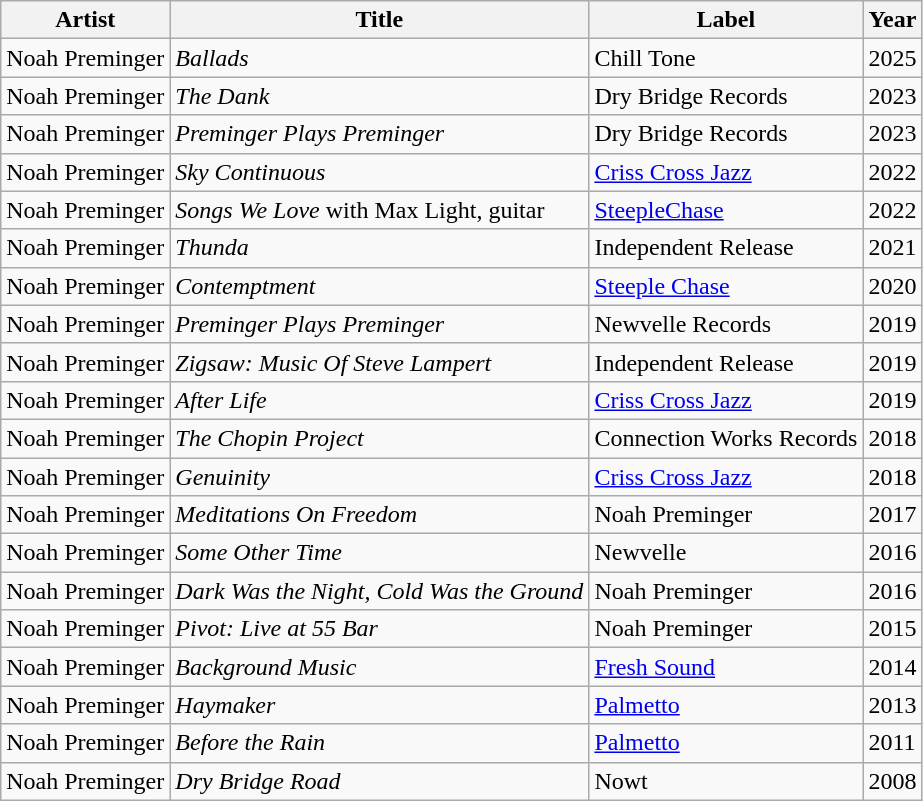<table class="wikitable sortable">
<tr>
<th>Artist</th>
<th>Title</th>
<th>Label</th>
<th>Year</th>
</tr>
<tr>
<td>Noah Preminger</td>
<td><em>Ballads</em></td>
<td>Chill Tone</td>
<td>2025</td>
</tr>
<tr>
<td>Noah Preminger</td>
<td><em>The Dank</em></td>
<td>Dry Bridge Records</td>
<td>2023</td>
</tr>
<tr>
<td>Noah Preminger</td>
<td><em>Preminger Plays Preminger</em></td>
<td>Dry Bridge Records</td>
<td>2023</td>
</tr>
<tr>
<td>Noah Preminger</td>
<td><em>Sky Continuous</em></td>
<td><a href='#'>Criss Cross Jazz</a></td>
<td>2022</td>
</tr>
<tr>
<td>Noah Preminger</td>
<td><em>Songs We Love</em> with Max Light, guitar</td>
<td><a href='#'>SteepleChase</a></td>
<td>2022</td>
</tr>
<tr>
<td>Noah Preminger</td>
<td><em>Thunda</em></td>
<td>Independent Release</td>
<td>2021</td>
</tr>
<tr>
<td>Noah Preminger</td>
<td><em>Contemptment</em></td>
<td><a href='#'>Steeple Chase</a></td>
<td>2020</td>
</tr>
<tr>
<td>Noah Preminger</td>
<td><em>Preminger Plays Preminger</em></td>
<td>Newvelle Records</td>
<td>2019</td>
</tr>
<tr>
<td>Noah Preminger</td>
<td><em>Zigsaw: Music Of Steve Lampert</em></td>
<td>Independent Release</td>
<td>2019</td>
</tr>
<tr>
<td>Noah Preminger</td>
<td><em>After Life</em></td>
<td><a href='#'>Criss Cross Jazz</a></td>
<td>2019</td>
</tr>
<tr>
<td>Noah Preminger</td>
<td><em>The Chopin Project</em></td>
<td>Connection Works Records</td>
<td>2018</td>
</tr>
<tr>
<td>Noah Preminger</td>
<td><em>Genuinity</em></td>
<td><a href='#'>Criss Cross Jazz</a></td>
<td>2018</td>
</tr>
<tr>
<td>Noah Preminger</td>
<td><em>Meditations On Freedom</em></td>
<td>Noah Preminger</td>
<td>2017</td>
</tr>
<tr>
<td>Noah Preminger</td>
<td><em>Some Other Time</em></td>
<td>Newvelle</td>
<td>2016</td>
</tr>
<tr>
<td>Noah Preminger</td>
<td><em>Dark Was the Night, Cold Was the Ground</em></td>
<td>Noah Preminger</td>
<td>2016</td>
</tr>
<tr>
<td>Noah Preminger</td>
<td><em>Pivot: Live at 55 Bar</em></td>
<td>Noah Preminger</td>
<td>2015</td>
</tr>
<tr>
<td>Noah Preminger</td>
<td><em>Background Music</em></td>
<td><a href='#'>Fresh Sound</a></td>
<td>2014</td>
</tr>
<tr>
<td>Noah Preminger</td>
<td><em>Haymaker</em></td>
<td><a href='#'>Palmetto</a></td>
<td>2013</td>
</tr>
<tr>
<td>Noah Preminger</td>
<td><em>Before the Rain</em></td>
<td><a href='#'>Palmetto</a></td>
<td>2011</td>
</tr>
<tr>
<td>Noah Preminger</td>
<td><em>Dry Bridge Road</em></td>
<td>Nowt</td>
<td>2008</td>
</tr>
</table>
